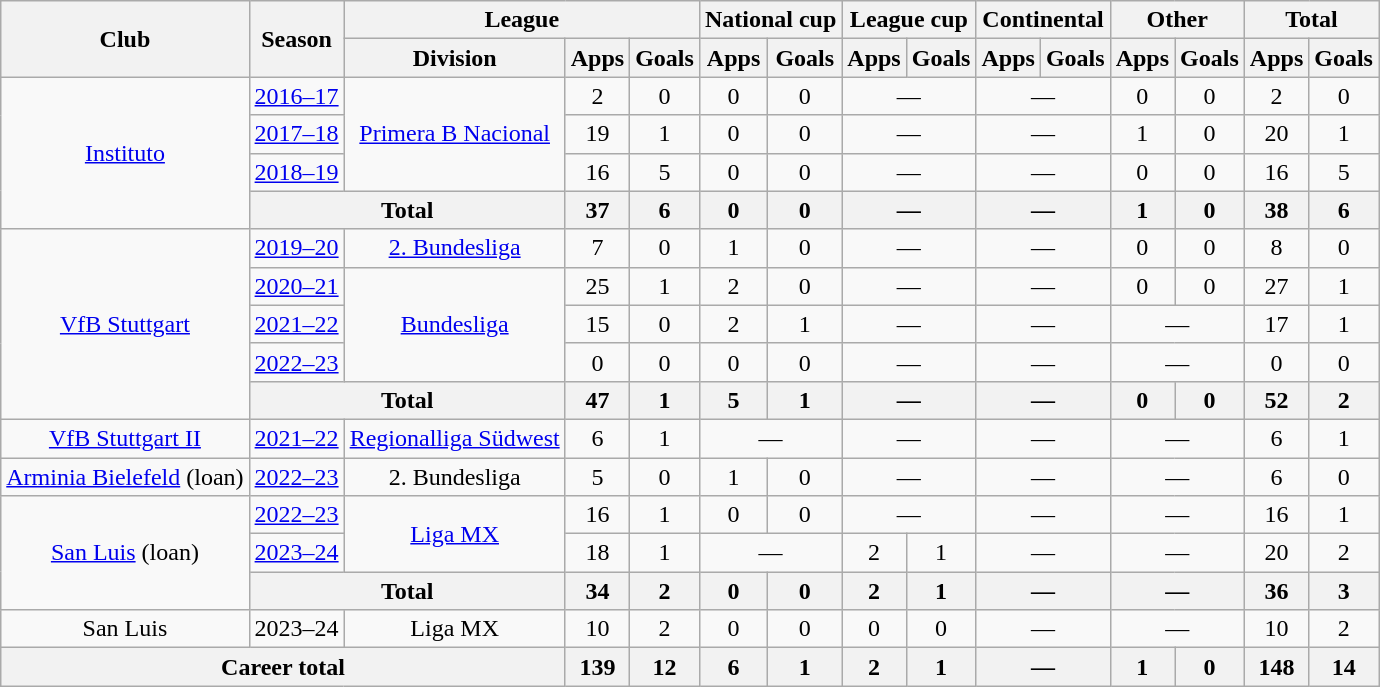<table class="wikitable" style="text-align:center">
<tr>
<th rowspan="2">Club</th>
<th rowspan="2">Season</th>
<th colspan="3">League</th>
<th colspan="2">National cup</th>
<th colspan="2">League cup</th>
<th colspan="2">Continental</th>
<th colspan="2">Other</th>
<th colspan="2">Total</th>
</tr>
<tr>
<th>Division</th>
<th>Apps</th>
<th>Goals</th>
<th>Apps</th>
<th>Goals</th>
<th>Apps</th>
<th>Goals</th>
<th>Apps</th>
<th>Goals</th>
<th>Apps</th>
<th>Goals</th>
<th>Apps</th>
<th>Goals</th>
</tr>
<tr>
<td rowspan="4"><a href='#'>Instituto</a></td>
<td><a href='#'>2016–17</a></td>
<td rowspan="3"><a href='#'>Primera B Nacional</a></td>
<td>2</td>
<td>0</td>
<td>0</td>
<td>0</td>
<td colspan="2">—</td>
<td colspan="2">—</td>
<td>0</td>
<td>0</td>
<td>2</td>
<td>0</td>
</tr>
<tr>
<td><a href='#'>2017–18</a></td>
<td>19</td>
<td>1</td>
<td>0</td>
<td>0</td>
<td colspan="2">—</td>
<td colspan="2">—</td>
<td>1</td>
<td>0</td>
<td>20</td>
<td>1</td>
</tr>
<tr>
<td><a href='#'>2018–19</a></td>
<td>16</td>
<td>5</td>
<td>0</td>
<td>0</td>
<td colspan="2">—</td>
<td colspan="2">—</td>
<td>0</td>
<td>0</td>
<td>16</td>
<td>5</td>
</tr>
<tr>
<th colspan="2">Total</th>
<th>37</th>
<th>6</th>
<th>0</th>
<th>0</th>
<th colspan="2">—</th>
<th colspan="2">—</th>
<th>1</th>
<th>0</th>
<th>38</th>
<th>6</th>
</tr>
<tr>
<td rowspan="5"><a href='#'>VfB Stuttgart</a></td>
<td><a href='#'>2019–20</a></td>
<td><a href='#'>2. Bundesliga</a></td>
<td>7</td>
<td>0</td>
<td>1</td>
<td>0</td>
<td colspan="2">—</td>
<td colspan="2">—</td>
<td>0</td>
<td>0</td>
<td>8</td>
<td>0</td>
</tr>
<tr>
<td><a href='#'>2020–21</a></td>
<td rowspan="3"><a href='#'>Bundesliga</a></td>
<td>25</td>
<td>1</td>
<td>2</td>
<td>0</td>
<td colspan="2">—</td>
<td colspan="2">—</td>
<td>0</td>
<td>0</td>
<td>27</td>
<td>1</td>
</tr>
<tr>
<td><a href='#'>2021–22</a></td>
<td>15</td>
<td>0</td>
<td>2</td>
<td>1</td>
<td colspan="2">—</td>
<td colspan="2">—</td>
<td colspan="2">—</td>
<td>17</td>
<td>1</td>
</tr>
<tr>
<td><a href='#'>2022–23</a></td>
<td>0</td>
<td>0</td>
<td>0</td>
<td>0</td>
<td colspan="2">—</td>
<td colspan="2">—</td>
<td colspan="2">—</td>
<td>0</td>
<td>0</td>
</tr>
<tr>
<th colspan="2">Total</th>
<th>47</th>
<th>1</th>
<th>5</th>
<th>1</th>
<th colspan="2">—</th>
<th colspan="2">—</th>
<th>0</th>
<th>0</th>
<th>52</th>
<th>2</th>
</tr>
<tr>
<td><a href='#'>VfB Stuttgart II</a></td>
<td><a href='#'>2021–22</a></td>
<td><a href='#'>Regionalliga Südwest</a></td>
<td>6</td>
<td>1</td>
<td colspan="2">—</td>
<td colspan="2">—</td>
<td colspan="2">—</td>
<td colspan="2">—</td>
<td>6</td>
<td>1</td>
</tr>
<tr>
<td><a href='#'>Arminia Bielefeld</a> (loan)</td>
<td><a href='#'>2022–23</a></td>
<td>2. Bundesliga</td>
<td>5</td>
<td>0</td>
<td>1</td>
<td>0</td>
<td colspan="2">—</td>
<td colspan="2">—</td>
<td colspan="2">—</td>
<td>6</td>
<td>0</td>
</tr>
<tr>
<td rowspan="3"><a href='#'>San Luis</a> (loan)</td>
<td><a href='#'>2022–23</a></td>
<td rowspan="2"><a href='#'>Liga MX</a></td>
<td>16</td>
<td>1</td>
<td>0</td>
<td>0</td>
<td colspan="2">—</td>
<td colspan="2">—</td>
<td colspan="2">—</td>
<td>16</td>
<td>1</td>
</tr>
<tr>
<td><a href='#'>2023–24</a></td>
<td>18</td>
<td>1</td>
<td colspan="2">—</td>
<td>2</td>
<td>1</td>
<td colspan="2">—</td>
<td colspan="2">—</td>
<td>20</td>
<td>2</td>
</tr>
<tr>
<th colspan="2">Total</th>
<th>34</th>
<th>2</th>
<th>0</th>
<th>0</th>
<th>2</th>
<th>1</th>
<th colspan="2">—</th>
<th colspan="2">—</th>
<th>36</th>
<th>3</th>
</tr>
<tr>
<td>San Luis</td>
<td>2023–24</td>
<td>Liga MX</td>
<td>10</td>
<td>2</td>
<td>0</td>
<td>0</td>
<td>0</td>
<td>0</td>
<td colspan="2">—</td>
<td colspan="2">—</td>
<td>10</td>
<td>2</td>
</tr>
<tr>
<th colspan="3">Career total</th>
<th>139</th>
<th>12</th>
<th>6</th>
<th>1</th>
<th>2</th>
<th>1</th>
<th colspan="2">—</th>
<th>1</th>
<th>0</th>
<th>148</th>
<th>14</th>
</tr>
</table>
